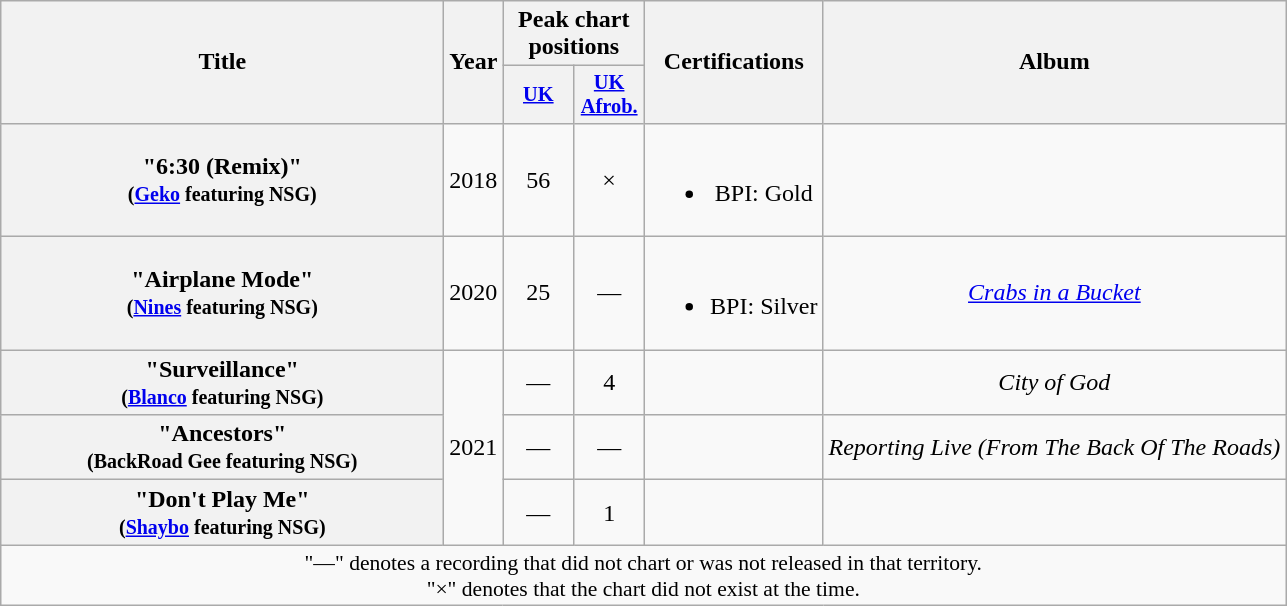<table class="wikitable plainrowheaders" style="text-align:center;">
<tr>
<th scope="col" rowspan="2" style="width:18em;">Title</th>
<th scope="col" rowspan="2" style="width:1em;">Year</th>
<th scope="col" colspan="2">Peak chart positions</th>
<th scope="col" rowspan="2">Certifications</th>
<th scope="col" rowspan="2">Album</th>
</tr>
<tr>
<th scope="col" style="width:3em;font-size:85%;"><a href='#'>UK</a><br></th>
<th scope="col" style="width:3em;font-size:85%;"><a href='#'>UK<br>Afrob.</a><br></th>
</tr>
<tr>
<th scope="row">"6:30 (Remix)"<br><small>(<a href='#'>Geko</a> featuring NSG)</small></th>
<td>2018</td>
<td>56</td>
<td>×</td>
<td><br><ul><li>BPI: Gold</li></ul></td>
<td></td>
</tr>
<tr>
<th scope="row">"Airplane Mode"<br><small>(<a href='#'>Nines</a> featuring NSG)</small></th>
<td>2020</td>
<td>25</td>
<td>—</td>
<td><br><ul><li>BPI: Silver</li></ul></td>
<td><em><a href='#'>Crabs in a Bucket</a></em></td>
</tr>
<tr>
<th scope="row">"Surveillance"<br><small>(<a href='#'>Blanco</a> featuring NSG)</small></th>
<td rowspan="3">2021</td>
<td>—</td>
<td>4</td>
<td></td>
<td><em>City of God</em></td>
</tr>
<tr>
<th scope="row">"Ancestors"<br><small>(BackRoad Gee featuring NSG)</small></th>
<td>—</td>
<td>—</td>
<td></td>
<td><em>Reporting Live (From The Back Of The Roads)</em></td>
</tr>
<tr>
<th scope="row">"Don't Play Me"<br><small>(<a href='#'>Shaybo</a> featuring NSG)</small></th>
<td>—</td>
<td>1</td>
<td></td>
<td></td>
</tr>
<tr>
<td colspan="6" style="font-size:90%">"—" denotes a recording that did not chart or was not released in that territory.<br>"×" denotes that the chart did not exist at the time.</td>
</tr>
</table>
